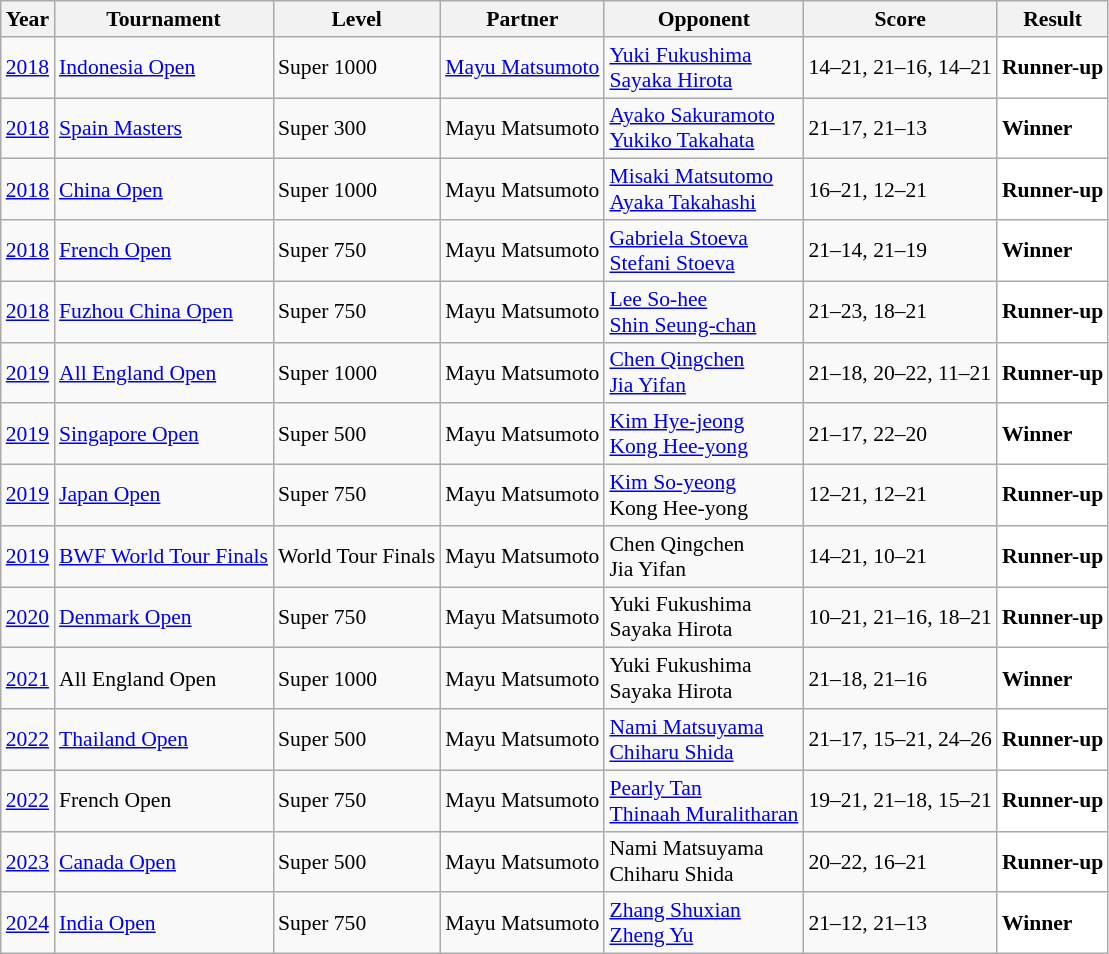<table class="sortable wikitable" style="font-size: 90%">
<tr>
<th>Year</th>
<th>Tournament</th>
<th>Level</th>
<th>Partner</th>
<th>Opponent</th>
<th>Score</th>
<th>Result</th>
</tr>
<tr>
<td align="center"><a href='#'>2018</a></td>
<td align="left"><a href='#'>Indonesia Open</a></td>
<td align="left">Super 1000</td>
<td align="left"> <a href='#'>Mayu Matsumoto</a></td>
<td align="left"> <a href='#'>Yuki Fukushima</a><br> <a href='#'>Sayaka Hirota</a></td>
<td align="left">14–21, 21–16, 14–21</td>
<td style="text-align:left; background:white"> <strong>Runner-up</strong></td>
</tr>
<tr>
<td align="center"><a href='#'>2018</a></td>
<td align="left"><a href='#'>Spain Masters</a></td>
<td align="left">Super 300</td>
<td align="left"> Mayu Matsumoto</td>
<td align="left"> <a href='#'>Ayako Sakuramoto</a><br> <a href='#'>Yukiko Takahata</a></td>
<td align="left">21–17, 21–13</td>
<td style="text-align:left; background:white"> <strong>Winner</strong></td>
</tr>
<tr>
<td align="center"><a href='#'>2018</a></td>
<td align="left"><a href='#'>China Open</a></td>
<td align="left">Super 1000</td>
<td align="left"> Mayu Matsumoto</td>
<td align="left"> <a href='#'>Misaki Matsutomo</a><br> <a href='#'>Ayaka Takahashi</a></td>
<td align="left">16–21, 12–21</td>
<td style="text-align:left; background:white"> <strong>Runner-up</strong></td>
</tr>
<tr>
<td align="center"><a href='#'>2018</a></td>
<td align="left"><a href='#'>French Open</a></td>
<td align="left">Super 750</td>
<td align="left"> Mayu Matsumoto</td>
<td align="left"> <a href='#'>Gabriela Stoeva</a><br> <a href='#'>Stefani Stoeva</a></td>
<td align="left">21–14, 21–19</td>
<td style="text-align:left; background:white"> <strong>Winner</strong></td>
</tr>
<tr>
<td align="center"><a href='#'>2018</a></td>
<td align="left"><a href='#'>Fuzhou China Open</a></td>
<td align="left">Super 750</td>
<td align="left"> Mayu Matsumoto</td>
<td align="left"> <a href='#'>Lee So-hee</a><br> <a href='#'>Shin Seung-chan</a></td>
<td align="left">21–23, 18–21</td>
<td style="text-align:left; background:white"> <strong>Runner-up</strong></td>
</tr>
<tr>
<td align="center"><a href='#'>2019</a></td>
<td align="left"><a href='#'>All England Open</a></td>
<td align="left">Super 1000</td>
<td align="left"> Mayu Matsumoto</td>
<td align="left"> <a href='#'>Chen Qingchen</a><br> <a href='#'>Jia Yifan</a></td>
<td align="left">21–18, 20–22, 11–21</td>
<td style="text-align:left; background:white"> <strong>Runner-up</strong></td>
</tr>
<tr>
<td align="center"><a href='#'>2019</a></td>
<td align="left"><a href='#'>Singapore Open</a></td>
<td align="left">Super 500</td>
<td align="left"> Mayu Matsumoto</td>
<td align="left"> <a href='#'>Kim Hye-jeong</a><br> <a href='#'>Kong Hee-yong</a></td>
<td align="left">21–17, 22–20</td>
<td style="text-align:left; background:white"> <strong>Winner</strong></td>
</tr>
<tr>
<td align="center"><a href='#'>2019</a></td>
<td align="left"><a href='#'>Japan Open</a></td>
<td align="left">Super 750</td>
<td align="left"> Mayu Matsumoto</td>
<td align="left"> <a href='#'>Kim So-yeong</a><br> Kong Hee-yong</td>
<td align="left">12–21, 12–21</td>
<td style="text-align:left; background:white"> <strong>Runner-up</strong></td>
</tr>
<tr>
<td align="center"><a href='#'>2019</a></td>
<td align="left"><a href='#'>BWF World Tour Finals</a></td>
<td align="left">World Tour Finals</td>
<td align="left"> Mayu Matsumoto</td>
<td align="left"> Chen Qingchen<br> Jia Yifan</td>
<td align="left">14–21, 10–21</td>
<td style="text-align:left; background:white"> <strong>Runner-up</strong></td>
</tr>
<tr>
<td align="center"><a href='#'>2020</a></td>
<td align="left"><a href='#'>Denmark Open</a></td>
<td align="left">Super 750</td>
<td align="left"> Mayu Matsumoto</td>
<td align="left"> Yuki Fukushima<br> Sayaka Hirota</td>
<td align="left">10–21, 21–16, 18–21</td>
<td style="text-align:left; background:white"> <strong>Runner-up</strong></td>
</tr>
<tr>
<td align="center"><a href='#'>2021</a></td>
<td align="left">All England Open</td>
<td align="left">Super 1000</td>
<td align="left"> Mayu Matsumoto</td>
<td align="left"> Yuki Fukushima<br> Sayaka Hirota</td>
<td align="left">21–18, 21–16</td>
<td style="text-align:left; background:white"> <strong>Winner</strong></td>
</tr>
<tr>
<td align="center"><a href='#'>2022</a></td>
<td align="left"><a href='#'>Thailand Open</a></td>
<td align="left">Super 500</td>
<td align="left"> Mayu Matsumoto</td>
<td align="left"> <a href='#'>Nami Matsuyama</a><br> <a href='#'>Chiharu Shida</a></td>
<td align="left">21–17, 15–21, 24–26</td>
<td style="text-align:left; background:white"> <strong>Runner-up</strong></td>
</tr>
<tr>
<td align="center"><a href='#'>2022</a></td>
<td align="left">French Open</td>
<td align="left">Super 750</td>
<td align="left"> Mayu Matsumoto</td>
<td align="left"> <a href='#'>Pearly Tan</a><br> <a href='#'>Thinaah Muralitharan</a></td>
<td align="left">19–21, 21–18, 15–21</td>
<td style="text-align:left; background:white"> <strong>Runner-up</strong></td>
</tr>
<tr>
<td align="center"><a href='#'>2023</a></td>
<td align="left"><a href='#'>Canada Open</a></td>
<td align="left">Super 500</td>
<td align="left"> Mayu Matsumoto</td>
<td align="left"> Nami Matsuyama <br>  Chiharu Shida</td>
<td align="left">20–22, 16–21</td>
<td style="text-align:left; background:white"> <strong>Runner-up</strong></td>
</tr>
<tr>
<td align="center"><a href='#'>2024</a></td>
<td align="left"><a href='#'>India Open</a></td>
<td align="left">Super 750</td>
<td align="left"> Mayu Matsumoto</td>
<td align="left"> <a href='#'>Zhang Shuxian</a><br> <a href='#'>Zheng Yu</a></td>
<td align="left">21–12, 21–13</td>
<td style="text-align:left; background:white"> <strong>Winner</strong></td>
</tr>
</table>
